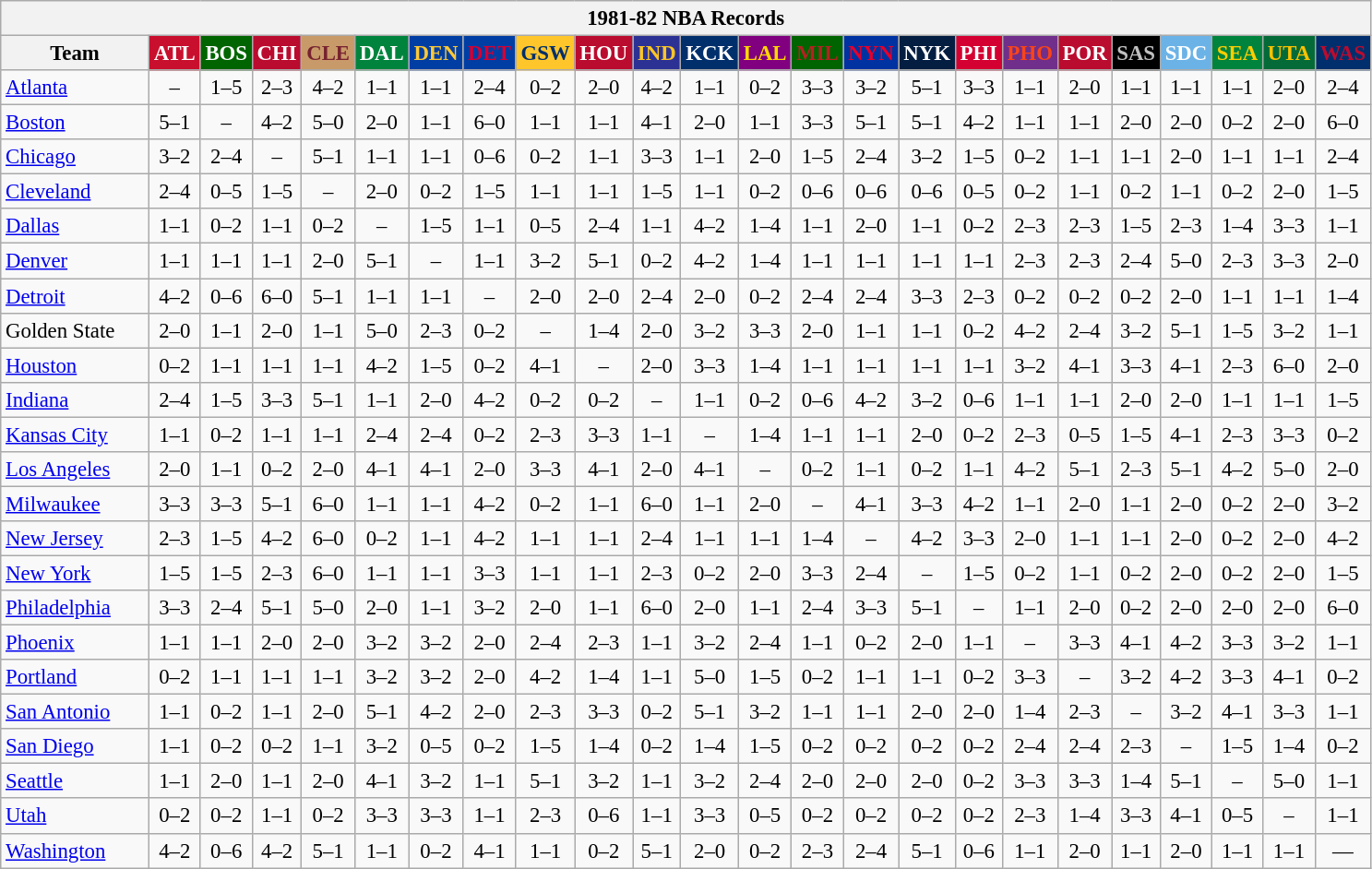<table class="wikitable" style="font-size:95%; text-align:center;">
<tr>
<th colspan=24>1981-82 NBA Records</th>
</tr>
<tr>
<th width=100>Team</th>
<th style="background:#C90F2E;color:#FFFFFF;width=35">ATL</th>
<th style="background:#006400;color:#FFFFFF;width=35">BOS</th>
<th style="background:#BA0C2F;color:#FFFFFF;width=35">CHI</th>
<th style="background:#C89A69;color:#77222F;width=35">CLE</th>
<th style="background:#00843D;color:#FFFFFF;width=35">DAL</th>
<th style="background:#003EA4;color:#FDC835;width=35">DEN</th>
<th style="background:#003EA4;color:#D50032;width=35">DET</th>
<th style="background:#FFC62C;color:#012F6B;width=35">GSW</th>
<th style="background:#BA0C2F;color:#FFFFFF;width=35">HOU</th>
<th style="background:#2C3294;color:#FCC624;width=35">IND</th>
<th style="background:#012F6B;color:#FFFFFF;width=35">KCK</th>
<th style="background:#800080;color:#FFD700;width=35">LAL</th>
<th style="background:#006400;color:#B22222;width=35">MIL</th>
<th style="background:#0032A1;color:#E5002B;width=35">NYN</th>
<th style="background:#031E41;color:#FFFFFF;width=35">NYK</th>
<th style="background:#D40032;color:#FFFFFF;width=35">PHI</th>
<th style="background:#702F8B;color:#FA4417;width=35">PHO</th>
<th style="background:#BA0C2F;color:#FFFFFF;width=35">POR</th>
<th style="background:#000000;color:#C0C0C0;width=35">SAS</th>
<th style="background:#6BB3E6;color:#FFFFFF;width=35">SDC</th>
<th style="background:#00843D;color:#FFCD01;width=35">SEA</th>
<th style="background:#046B38;color:#FCC200;width=35">UTA</th>
<th style="background:#012F6D;color:#BA0C2F;width=35">WAS</th>
</tr>
<tr>
<td style="text-align:left;"><a href='#'>Atlanta</a></td>
<td>–</td>
<td>1–5</td>
<td>2–3</td>
<td>4–2</td>
<td>1–1</td>
<td>1–1</td>
<td>2–4</td>
<td>0–2</td>
<td>2–0</td>
<td>4–2</td>
<td>1–1</td>
<td>0–2</td>
<td>3–3</td>
<td>3–2</td>
<td>5–1</td>
<td>3–3</td>
<td>1–1</td>
<td>2–0</td>
<td>1–1</td>
<td>1–1</td>
<td>1–1</td>
<td>2–0</td>
<td>2–4</td>
</tr>
<tr>
<td style="text-align:left;"><a href='#'>Boston</a></td>
<td>5–1</td>
<td>–</td>
<td>4–2</td>
<td>5–0</td>
<td>2–0</td>
<td>1–1</td>
<td>6–0</td>
<td>1–1</td>
<td>1–1</td>
<td>4–1</td>
<td>2–0</td>
<td>1–1</td>
<td>3–3</td>
<td>5–1</td>
<td>5–1</td>
<td>4–2</td>
<td>1–1</td>
<td>1–1</td>
<td>2–0</td>
<td>2–0</td>
<td>0–2</td>
<td>2–0</td>
<td>6–0</td>
</tr>
<tr>
<td style="text-align:left;"><a href='#'>Chicago</a></td>
<td>3–2</td>
<td>2–4</td>
<td>–</td>
<td>5–1</td>
<td>1–1</td>
<td>1–1</td>
<td>0–6</td>
<td>0–2</td>
<td>1–1</td>
<td>3–3</td>
<td>1–1</td>
<td>2–0</td>
<td>1–5</td>
<td>2–4</td>
<td>3–2</td>
<td>1–5</td>
<td>0–2</td>
<td>1–1</td>
<td>1–1</td>
<td>2–0</td>
<td>1–1</td>
<td>1–1</td>
<td>2–4</td>
</tr>
<tr>
<td style="text-align:left;"><a href='#'>Cleveland</a></td>
<td>2–4</td>
<td>0–5</td>
<td>1–5</td>
<td>–</td>
<td>2–0</td>
<td>0–2</td>
<td>1–5</td>
<td>1–1</td>
<td>1–1</td>
<td>1–5</td>
<td>1–1</td>
<td>0–2</td>
<td>0–6</td>
<td>0–6</td>
<td>0–6</td>
<td>0–5</td>
<td>0–2</td>
<td>1–1</td>
<td>0–2</td>
<td>1–1</td>
<td>0–2</td>
<td>2–0</td>
<td>1–5</td>
</tr>
<tr>
<td style="text-align:left;"><a href='#'>Dallas</a></td>
<td>1–1</td>
<td>0–2</td>
<td>1–1</td>
<td>0–2</td>
<td>–</td>
<td>1–5</td>
<td>1–1</td>
<td>0–5</td>
<td>2–4</td>
<td>1–1</td>
<td>4–2</td>
<td>1–4</td>
<td>1–1</td>
<td>2–0</td>
<td>1–1</td>
<td>0–2</td>
<td>2–3</td>
<td>2–3</td>
<td>1–5</td>
<td>2–3</td>
<td>1–4</td>
<td>3–3</td>
<td>1–1</td>
</tr>
<tr>
<td style="text-align:left;"><a href='#'>Denver</a></td>
<td>1–1</td>
<td>1–1</td>
<td>1–1</td>
<td>2–0</td>
<td>5–1</td>
<td>–</td>
<td>1–1</td>
<td>3–2</td>
<td>5–1</td>
<td>0–2</td>
<td>4–2</td>
<td>1–4</td>
<td>1–1</td>
<td>1–1</td>
<td>1–1</td>
<td>1–1</td>
<td>2–3</td>
<td>2–3</td>
<td>2–4</td>
<td>5–0</td>
<td>2–3</td>
<td>3–3</td>
<td>2–0</td>
</tr>
<tr>
<td style="text-align:left;"><a href='#'>Detroit</a></td>
<td>4–2</td>
<td>0–6</td>
<td>6–0</td>
<td>5–1</td>
<td>1–1</td>
<td>1–1</td>
<td>–</td>
<td>2–0</td>
<td>2–0</td>
<td>2–4</td>
<td>2–0</td>
<td>0–2</td>
<td>2–4</td>
<td>2–4</td>
<td>3–3</td>
<td>2–3</td>
<td>0–2</td>
<td>0–2</td>
<td>0–2</td>
<td>2–0</td>
<td>1–1</td>
<td>1–1</td>
<td>1–4</td>
</tr>
<tr>
<td style="text-align:left;">Golden State</td>
<td>2–0</td>
<td>1–1</td>
<td>2–0</td>
<td>1–1</td>
<td>5–0</td>
<td>2–3</td>
<td>0–2</td>
<td>–</td>
<td>1–4</td>
<td>2–0</td>
<td>3–2</td>
<td>3–3</td>
<td>2–0</td>
<td>1–1</td>
<td>1–1</td>
<td>0–2</td>
<td>4–2</td>
<td>2–4</td>
<td>3–2</td>
<td>5–1</td>
<td>1–5</td>
<td>3–2</td>
<td>1–1</td>
</tr>
<tr>
<td style="text-align:left;"><a href='#'>Houston</a></td>
<td>0–2</td>
<td>1–1</td>
<td>1–1</td>
<td>1–1</td>
<td>4–2</td>
<td>1–5</td>
<td>0–2</td>
<td>4–1</td>
<td>–</td>
<td>2–0</td>
<td>3–3</td>
<td>1–4</td>
<td>1–1</td>
<td>1–1</td>
<td>1–1</td>
<td>1–1</td>
<td>3–2</td>
<td>4–1</td>
<td>3–3</td>
<td>4–1</td>
<td>2–3</td>
<td>6–0</td>
<td>2–0</td>
</tr>
<tr>
<td style="text-align:left;"><a href='#'>Indiana</a></td>
<td>2–4</td>
<td>1–5</td>
<td>3–3</td>
<td>5–1</td>
<td>1–1</td>
<td>2–0</td>
<td>4–2</td>
<td>0–2</td>
<td>0–2</td>
<td>–</td>
<td>1–1</td>
<td>0–2</td>
<td>0–6</td>
<td>4–2</td>
<td>3–2</td>
<td>0–6</td>
<td>1–1</td>
<td>1–1</td>
<td>2–0</td>
<td>2–0</td>
<td>1–1</td>
<td>1–1</td>
<td>1–5</td>
</tr>
<tr>
<td style="text-align:left;"><a href='#'>Kansas City</a></td>
<td>1–1</td>
<td>0–2</td>
<td>1–1</td>
<td>1–1</td>
<td>2–4</td>
<td>2–4</td>
<td>0–2</td>
<td>2–3</td>
<td>3–3</td>
<td>1–1</td>
<td>–</td>
<td>1–4</td>
<td>1–1</td>
<td>1–1</td>
<td>2–0</td>
<td>0–2</td>
<td>2–3</td>
<td>0–5</td>
<td>1–5</td>
<td>4–1</td>
<td>2–3</td>
<td>3–3</td>
<td>0–2</td>
</tr>
<tr>
<td style="text-align:left;"><a href='#'>Los Angeles</a></td>
<td>2–0</td>
<td>1–1</td>
<td>0–2</td>
<td>2–0</td>
<td>4–1</td>
<td>4–1</td>
<td>2–0</td>
<td>3–3</td>
<td>4–1</td>
<td>2–0</td>
<td>4–1</td>
<td>–</td>
<td>0–2</td>
<td>1–1</td>
<td>0–2</td>
<td>1–1</td>
<td>4–2</td>
<td>5–1</td>
<td>2–3</td>
<td>5–1</td>
<td>4–2</td>
<td>5–0</td>
<td>2–0</td>
</tr>
<tr>
<td style="text-align:left;"><a href='#'>Milwaukee</a></td>
<td>3–3</td>
<td>3–3</td>
<td>5–1</td>
<td>6–0</td>
<td>1–1</td>
<td>1–1</td>
<td>4–2</td>
<td>0–2</td>
<td>1–1</td>
<td>6–0</td>
<td>1–1</td>
<td>2–0</td>
<td>–</td>
<td>4–1</td>
<td>3–3</td>
<td>4–2</td>
<td>1–1</td>
<td>2–0</td>
<td>1–1</td>
<td>2–0</td>
<td>0–2</td>
<td>2–0</td>
<td>3–2</td>
</tr>
<tr>
<td style="text-align:left;"><a href='#'>New Jersey</a></td>
<td>2–3</td>
<td>1–5</td>
<td>4–2</td>
<td>6–0</td>
<td>0–2</td>
<td>1–1</td>
<td>4–2</td>
<td>1–1</td>
<td>1–1</td>
<td>2–4</td>
<td>1–1</td>
<td>1–1</td>
<td>1–4</td>
<td>–</td>
<td>4–2</td>
<td>3–3</td>
<td>2–0</td>
<td>1–1</td>
<td>1–1</td>
<td>2–0</td>
<td>0–2</td>
<td>2–0</td>
<td>4–2</td>
</tr>
<tr>
<td style="text-align:left;"><a href='#'>New York</a></td>
<td>1–5</td>
<td>1–5</td>
<td>2–3</td>
<td>6–0</td>
<td>1–1</td>
<td>1–1</td>
<td>3–3</td>
<td>1–1</td>
<td>1–1</td>
<td>2–3</td>
<td>0–2</td>
<td>2–0</td>
<td>3–3</td>
<td>2–4</td>
<td>–</td>
<td>1–5</td>
<td>0–2</td>
<td>1–1</td>
<td>0–2</td>
<td>2–0</td>
<td>0–2</td>
<td>2–0</td>
<td>1–5</td>
</tr>
<tr>
<td style="text-align:left;"><a href='#'>Philadelphia</a></td>
<td>3–3</td>
<td>2–4</td>
<td>5–1</td>
<td>5–0</td>
<td>2–0</td>
<td>1–1</td>
<td>3–2</td>
<td>2–0</td>
<td>1–1</td>
<td>6–0</td>
<td>2–0</td>
<td>1–1</td>
<td>2–4</td>
<td>3–3</td>
<td>5–1</td>
<td>–</td>
<td>1–1</td>
<td>2–0</td>
<td>0–2</td>
<td>2–0</td>
<td>2–0</td>
<td>2–0</td>
<td>6–0</td>
</tr>
<tr>
<td style="text-align:left;"><a href='#'>Phoenix</a></td>
<td>1–1</td>
<td>1–1</td>
<td>2–0</td>
<td>2–0</td>
<td>3–2</td>
<td>3–2</td>
<td>2–0</td>
<td>2–4</td>
<td>2–3</td>
<td>1–1</td>
<td>3–2</td>
<td>2–4</td>
<td>1–1</td>
<td>0–2</td>
<td>2–0</td>
<td>1–1</td>
<td>–</td>
<td>3–3</td>
<td>4–1</td>
<td>4–2</td>
<td>3–3</td>
<td>3–2</td>
<td>1–1</td>
</tr>
<tr>
<td style="text-align:left;"><a href='#'>Portland</a></td>
<td>0–2</td>
<td>1–1</td>
<td>1–1</td>
<td>1–1</td>
<td>3–2</td>
<td>3–2</td>
<td>2–0</td>
<td>4–2</td>
<td>1–4</td>
<td>1–1</td>
<td>5–0</td>
<td>1–5</td>
<td>0–2</td>
<td>1–1</td>
<td>1–1</td>
<td>0–2</td>
<td>3–3</td>
<td>–</td>
<td>3–2</td>
<td>4–2</td>
<td>3–3</td>
<td>4–1</td>
<td>0–2</td>
</tr>
<tr>
<td style="text-align:left;"><a href='#'>San Antonio</a></td>
<td>1–1</td>
<td>0–2</td>
<td>1–1</td>
<td>2–0</td>
<td>5–1</td>
<td>4–2</td>
<td>2–0</td>
<td>2–3</td>
<td>3–3</td>
<td>0–2</td>
<td>5–1</td>
<td>3–2</td>
<td>1–1</td>
<td>1–1</td>
<td>2–0</td>
<td>2–0</td>
<td>1–4</td>
<td>2–3</td>
<td>–</td>
<td>3–2</td>
<td>4–1</td>
<td>3–3</td>
<td>1–1</td>
</tr>
<tr>
<td style="text-align:left;"><a href='#'>San Diego</a></td>
<td>1–1</td>
<td>0–2</td>
<td>0–2</td>
<td>1–1</td>
<td>3–2</td>
<td>0–5</td>
<td>0–2</td>
<td>1–5</td>
<td>1–4</td>
<td>0–2</td>
<td>1–4</td>
<td>1–5</td>
<td>0–2</td>
<td>0–2</td>
<td>0–2</td>
<td>0–2</td>
<td>2–4</td>
<td>2–4</td>
<td>2–3</td>
<td>–</td>
<td>1–5</td>
<td>1–4</td>
<td>0–2</td>
</tr>
<tr>
<td style="text-align:left;"><a href='#'>Seattle</a></td>
<td>1–1</td>
<td>2–0</td>
<td>1–1</td>
<td>2–0</td>
<td>4–1</td>
<td>3–2</td>
<td>1–1</td>
<td>5–1</td>
<td>3–2</td>
<td>1–1</td>
<td>3–2</td>
<td>2–4</td>
<td>2–0</td>
<td>2–0</td>
<td>2–0</td>
<td>0–2</td>
<td>3–3</td>
<td>3–3</td>
<td>1–4</td>
<td>5–1</td>
<td>–</td>
<td>5–0</td>
<td>1–1</td>
</tr>
<tr>
<td style="text-align:left;"><a href='#'>Utah</a></td>
<td>0–2</td>
<td>0–2</td>
<td>1–1</td>
<td>0–2</td>
<td>3–3</td>
<td>3–3</td>
<td>1–1</td>
<td>2–3</td>
<td>0–6</td>
<td>1–1</td>
<td>3–3</td>
<td>0–5</td>
<td>0–2</td>
<td>0–2</td>
<td>0–2</td>
<td>0–2</td>
<td>2–3</td>
<td>1–4</td>
<td>3–3</td>
<td>4–1</td>
<td>0–5</td>
<td>–</td>
<td>1–1</td>
</tr>
<tr>
<td style="text-align:left;"><a href='#'>Washington</a></td>
<td>4–2</td>
<td>0–6</td>
<td>4–2</td>
<td>5–1</td>
<td>1–1</td>
<td>0–2</td>
<td>4–1</td>
<td>1–1</td>
<td>0–2</td>
<td>5–1</td>
<td>2–0</td>
<td>0–2</td>
<td>2–3</td>
<td>2–4</td>
<td>5–1</td>
<td>0–6</td>
<td>1–1</td>
<td>2–0</td>
<td>1–1</td>
<td>2–0</td>
<td>1–1</td>
<td>1–1</td>
<td>—</td>
</tr>
</table>
